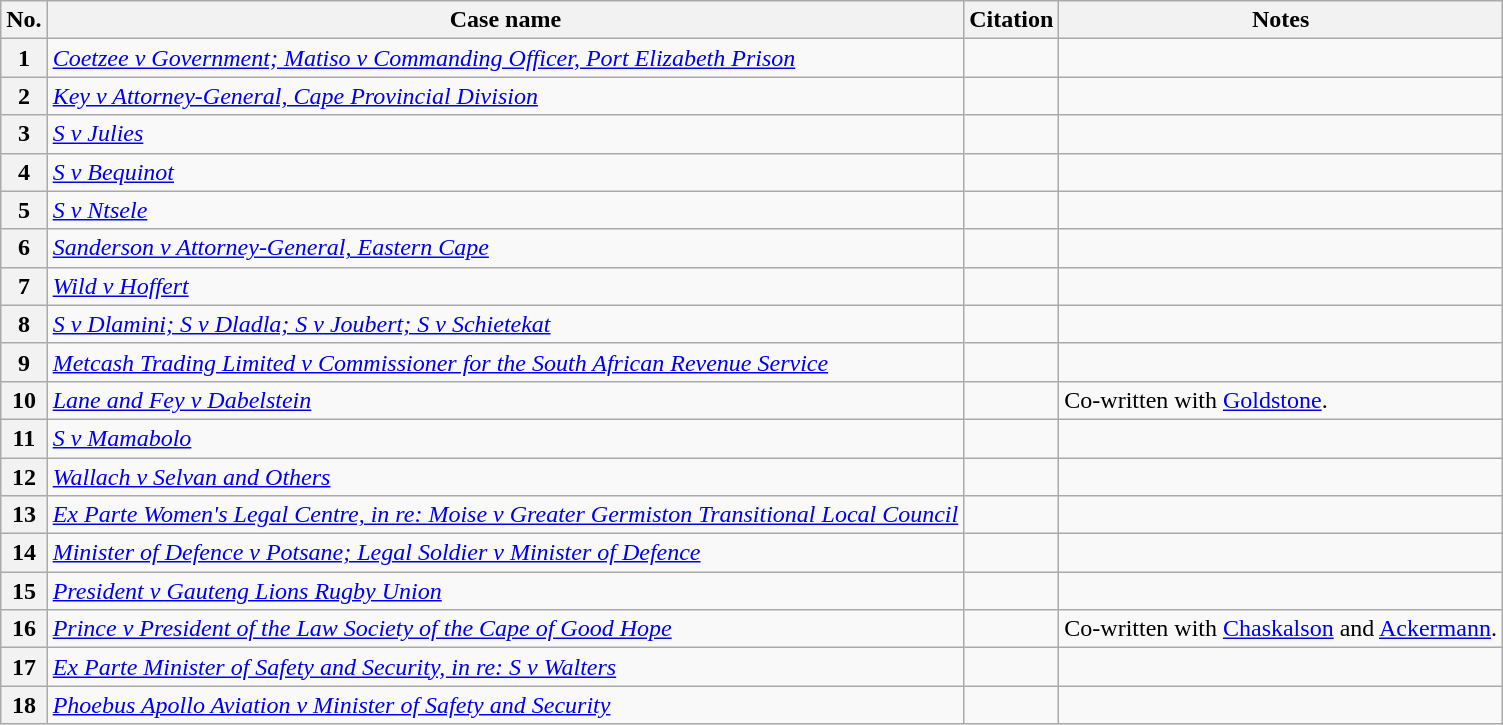<table class="wikitable sortable mw-collapsible mw-collapsed">
<tr>
<th>No.</th>
<th>Case name</th>
<th>Citation</th>
<th>Notes</th>
</tr>
<tr>
<th>1</th>
<td><em><a href='#'>Coetzee v Government; Matiso v Commanding Officer, Port Elizabeth Prison</a></em></td>
<td></td>
<td></td>
</tr>
<tr>
<th>2</th>
<td><em><a href='#'>Key v Attorney-General, Cape Provincial Division</a></em></td>
<td></td>
<td></td>
</tr>
<tr>
<th>3</th>
<td><em><a href='#'>S v Julies</a></em></td>
<td></td>
<td></td>
</tr>
<tr>
<th>4</th>
<td><em><a href='#'>S v Bequinot</a></em></td>
<td></td>
<td></td>
</tr>
<tr>
<th>5</th>
<td><em><a href='#'>S v Ntsele</a></em></td>
<td></td>
<td></td>
</tr>
<tr>
<th>6</th>
<td><em><a href='#'>Sanderson v Attorney-General, Eastern Cape</a></em></td>
<td></td>
<td></td>
</tr>
<tr>
<th>7</th>
<td><em><a href='#'>Wild v Hoffert</a></em></td>
<td></td>
<td></td>
</tr>
<tr>
<th>8</th>
<td><em><a href='#'>S v Dlamini; S v Dladla; S v Joubert; S v Schietekat</a></em></td>
<td></td>
<td></td>
</tr>
<tr>
<th>9</th>
<td><em><a href='#'>Metcash Trading Limited v Commissioner for the South African Revenue Service</a></em></td>
<td></td>
<td></td>
</tr>
<tr>
<th>10</th>
<td><em><a href='#'>Lane and Fey v Dabelstein</a></em></td>
<td></td>
<td>Co-written with <a href='#'>Goldstone</a>.</td>
</tr>
<tr>
<th>11</th>
<td><em><a href='#'>S v Mamabolo</a></em></td>
<td></td>
<td></td>
</tr>
<tr>
<th>12</th>
<td><em><a href='#'>Wallach v Selvan and Others</a></em></td>
<td></td>
<td></td>
</tr>
<tr>
<th>13</th>
<td><em><a href='#'>Ex Parte Women's Legal Centre, in re: Moise v Greater Germiston Transitional Local Council</a></em></td>
<td></td>
<td></td>
</tr>
<tr>
<th>14</th>
<td><em><a href='#'>Minister of Defence v Potsane; Legal Soldier v Minister of Defence</a></em></td>
<td></td>
<td></td>
</tr>
<tr>
<th>15</th>
<td><em><a href='#'>President v Gauteng Lions Rugby Union</a></em></td>
<td></td>
<td></td>
</tr>
<tr>
<th>16</th>
<td><em><a href='#'>Prince v President of the Law Society of the Cape of Good Hope</a></em></td>
<td></td>
<td>Co-written with <a href='#'>Chaskalson</a> and <a href='#'>Ackermann</a>.</td>
</tr>
<tr>
<th>17</th>
<td><em><a href='#'>Ex Parte Minister of Safety and Security, in re: S v Walters</a></em></td>
<td></td>
<td></td>
</tr>
<tr>
<th>18</th>
<td><em><a href='#'>Phoebus Apollo Aviation v Minister of Safety and Security</a></em></td>
<td></td>
<td></td>
</tr>
</table>
